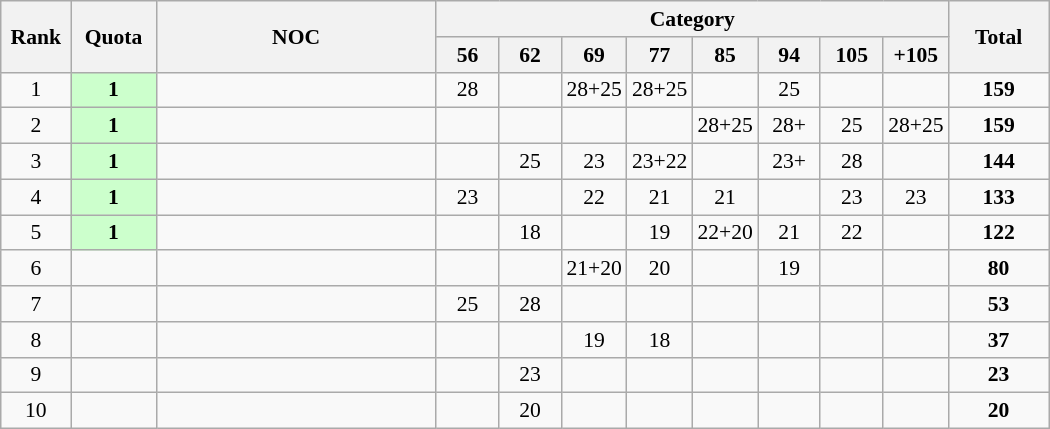<table class="wikitable" style="text-align:center; font-size:90%">
<tr>
<th rowspan=2 width=40>Rank</th>
<th rowspan=2 width=50>Quota</th>
<th rowspan=2 width=180>NOC</th>
<th colspan=8>Category</th>
<th rowspan=2 width=60>Total</th>
</tr>
<tr>
<th width=35>56</th>
<th width=35>62</th>
<th width=35>69</th>
<th width=35>77</th>
<th width=35>85</th>
<th width=35>94</th>
<th width=35>105</th>
<th width=35>+105</th>
</tr>
<tr>
<td>1</td>
<td bgcolor=#ccffcc><strong>1</strong></td>
<td align=left></td>
<td>28</td>
<td></td>
<td>28+25</td>
<td>28+25</td>
<td></td>
<td>25</td>
<td></td>
<td></td>
<td><strong>159</strong></td>
</tr>
<tr>
<td>2</td>
<td bgcolor=#ccffcc><strong>1</strong></td>
<td align=left></td>
<td></td>
<td></td>
<td></td>
<td></td>
<td>28+25</td>
<td>28+</td>
<td>25</td>
<td>28+25</td>
<td><strong>159</strong></td>
</tr>
<tr>
<td>3</td>
<td bgcolor=#ccffcc><strong>1</strong></td>
<td align=left></td>
<td></td>
<td>25</td>
<td>23</td>
<td>23+22</td>
<td></td>
<td>23+</td>
<td>28</td>
<td></td>
<td><strong>144</strong></td>
</tr>
<tr>
<td>4</td>
<td bgcolor=#ccffcc><strong>1</strong></td>
<td align=left></td>
<td>23</td>
<td></td>
<td>22</td>
<td>21</td>
<td>21</td>
<td></td>
<td>23</td>
<td>23</td>
<td><strong>133</strong></td>
</tr>
<tr>
<td>5</td>
<td bgcolor=#ccffcc><strong>1</strong></td>
<td align=left></td>
<td></td>
<td>18</td>
<td></td>
<td>19</td>
<td>22+20</td>
<td>21</td>
<td>22</td>
<td></td>
<td><strong>122</strong></td>
</tr>
<tr>
<td>6</td>
<td></td>
<td align=left></td>
<td></td>
<td></td>
<td>21+20</td>
<td>20</td>
<td></td>
<td>19</td>
<td></td>
<td></td>
<td><strong>80</strong></td>
</tr>
<tr>
<td>7</td>
<td></td>
<td align=left></td>
<td>25</td>
<td>28</td>
<td></td>
<td></td>
<td></td>
<td></td>
<td></td>
<td></td>
<td><strong>53</strong></td>
</tr>
<tr>
<td>8</td>
<td></td>
<td align=left></td>
<td></td>
<td></td>
<td>19</td>
<td>18</td>
<td></td>
<td></td>
<td></td>
<td></td>
<td><strong>37</strong></td>
</tr>
<tr>
<td>9</td>
<td></td>
<td align=left></td>
<td></td>
<td>23</td>
<td></td>
<td></td>
<td></td>
<td></td>
<td></td>
<td></td>
<td><strong>23</strong></td>
</tr>
<tr>
<td>10</td>
<td></td>
<td align=left></td>
<td></td>
<td>20</td>
<td></td>
<td></td>
<td></td>
<td></td>
<td></td>
<td></td>
<td><strong>20</strong></td>
</tr>
</table>
